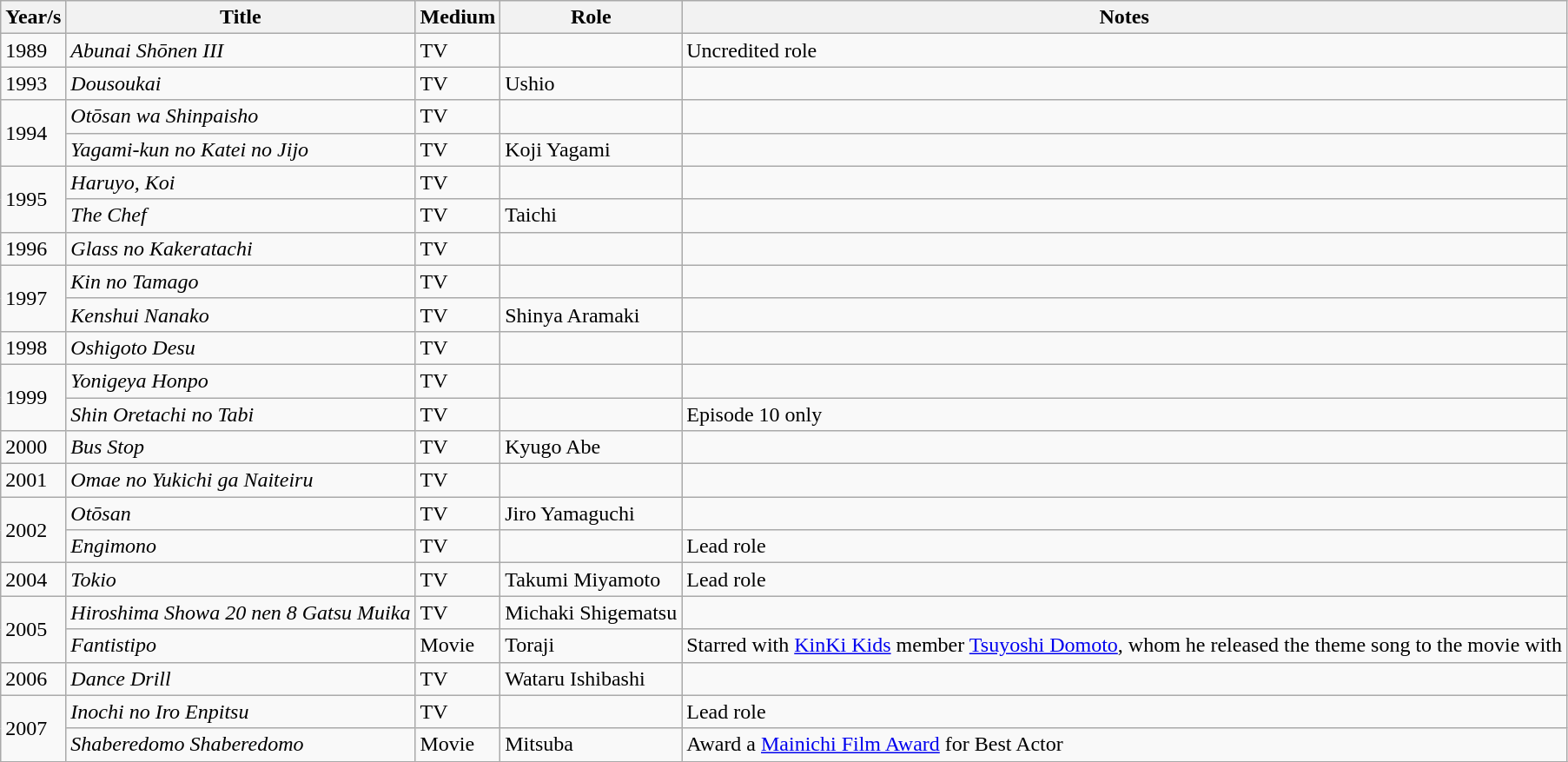<table class="wikitable">
<tr>
<th>Year/s</th>
<th>Title</th>
<th>Medium</th>
<th>Role</th>
<th>Notes</th>
</tr>
<tr>
<td rowspan=1>1989</td>
<td><em>Abunai Shōnen III</em></td>
<td>TV</td>
<td></td>
<td>Uncredited role</td>
</tr>
<tr>
<td rowspan=1>1993</td>
<td><em>Dousoukai</em></td>
<td>TV</td>
<td>Ushio</td>
<td></td>
</tr>
<tr>
<td rowspan=2>1994</td>
<td><em>Otōsan wa Shinpaisho</em></td>
<td>TV</td>
<td></td>
<td></td>
</tr>
<tr>
<td><em>Yagami-kun no Katei no Jijo</em></td>
<td>TV</td>
<td>Koji Yagami</td>
<td></td>
</tr>
<tr>
<td rowspan=2>1995</td>
<td><em>Haruyo, Koi</em></td>
<td>TV</td>
<td></td>
<td></td>
</tr>
<tr>
<td><em>The Chef</em></td>
<td>TV</td>
<td>Taichi</td>
<td></td>
</tr>
<tr>
<td rowspan=1>1996</td>
<td><em>Glass no Kakeratachi</em></td>
<td>TV</td>
<td></td>
<td></td>
</tr>
<tr>
<td rowspan=2>1997</td>
<td><em>Kin no Tamago</em></td>
<td>TV</td>
<td></td>
<td></td>
</tr>
<tr>
<td><em>Kenshui Nanako</em></td>
<td>TV</td>
<td>Shinya Aramaki</td>
<td></td>
</tr>
<tr>
<td rowspan=1>1998</td>
<td><em>Oshigoto Desu</em></td>
<td>TV</td>
<td></td>
<td></td>
</tr>
<tr>
<td rowspan=2>1999</td>
<td><em>Yonigeya Honpo</em></td>
<td>TV</td>
<td></td>
<td></td>
</tr>
<tr>
<td><em>Shin Oretachi no Tabi</em></td>
<td>TV</td>
<td></td>
<td>Episode 10 only</td>
</tr>
<tr>
<td rowspan=1>2000</td>
<td><em>Bus Stop</em></td>
<td>TV</td>
<td>Kyugo Abe</td>
<td></td>
</tr>
<tr>
<td rowspan=1>2001</td>
<td><em>Omae no Yukichi ga Naiteiru</em></td>
<td>TV</td>
<td></td>
<td></td>
</tr>
<tr>
<td rowspan=2>2002</td>
<td><em>Otōsan</em></td>
<td>TV</td>
<td>Jiro Yamaguchi</td>
<td></td>
</tr>
<tr>
<td><em>Engimono</em></td>
<td>TV</td>
<td></td>
<td>Lead role</td>
</tr>
<tr>
<td rowspan=1>2004</td>
<td><em>Tokio</em></td>
<td>TV</td>
<td>Takumi Miyamoto</td>
<td>Lead role</td>
</tr>
<tr>
<td rowspan=2>2005</td>
<td><em>Hiroshima Showa 20 nen 8 Gatsu Muika</em></td>
<td>TV</td>
<td>Michaki Shigematsu</td>
<td></td>
</tr>
<tr>
<td><em>Fantistipo</em></td>
<td>Movie</td>
<td>Toraji</td>
<td>Starred with <a href='#'>KinKi Kids</a> member <a href='#'>Tsuyoshi Domoto</a>, whom he released the theme song to the movie with</td>
</tr>
<tr>
<td rowspan=1>2006</td>
<td><em>Dance Drill</em></td>
<td>TV</td>
<td>Wataru Ishibashi</td>
<td></td>
</tr>
<tr>
<td rowspan=2>2007</td>
<td><em>Inochi no Iro Enpitsu</em></td>
<td>TV</td>
<td></td>
<td>Lead role</td>
</tr>
<tr>
<td><em>Shaberedomo Shaberedomo</em></td>
<td>Movie</td>
<td>Mitsuba</td>
<td>Award a <a href='#'>Mainichi Film Award</a> for Best Actor</td>
</tr>
<tr>
</tr>
</table>
